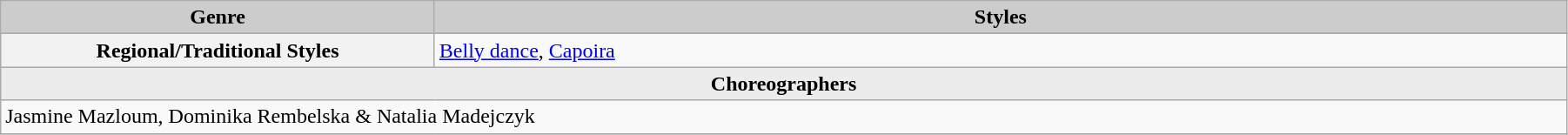<table class=wikitable width="95%">
<tr>
<th scope="column" style="background:#CCCCCC;" width="325">Genre</th>
<th ! scope="column" style="background:#CCCCCC;">Styles</th>
</tr>
<tr>
<th scope="row" rowspan=2>Regional/Traditional Styles</th>
</tr>
<tr>
<td><a href='#'>Belly dance</a>, <a href='#'>Capoira</a></td>
</tr>
<tr>
<th scope="row" colspan=2 style="background:#ECECEC;">Choreographers</th>
</tr>
<tr>
<td colspan=2>Jasmine Mazloum, Dominika Rembelska & Natalia Madejczyk</td>
</tr>
<tr>
</tr>
</table>
